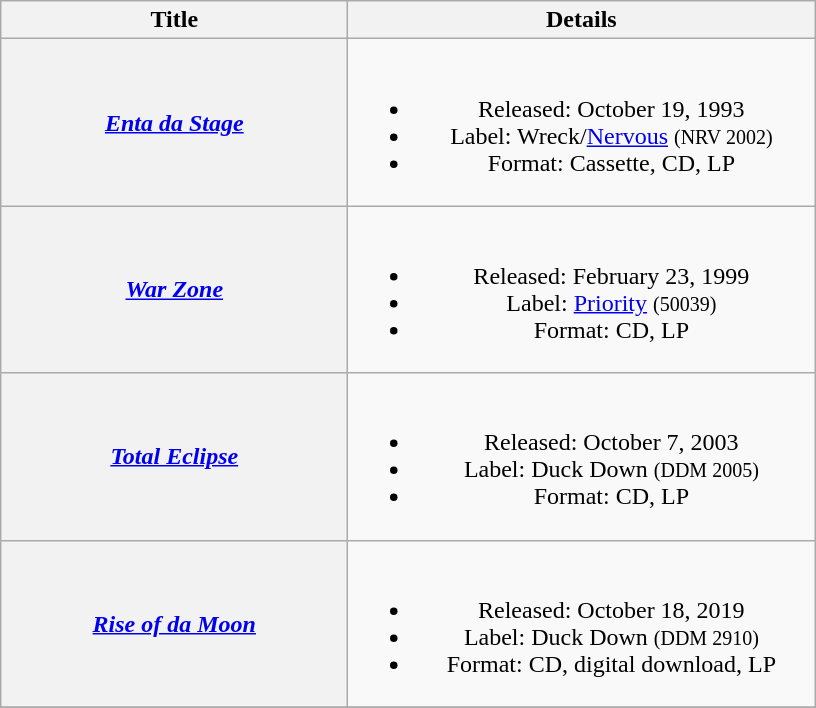<table class="wikitable plainrowheaders" style="text-align:center;">
<tr>
<th scope="col" style="width:14em;">Title</th>
<th scope="col" style="width:19em;">Details</th>
</tr>
<tr>
<th scope="row"><em><a href='#'>Enta da Stage</a></em></th>
<td><br><ul><li>Released: October 19, 1993</li><li>Label: Wreck/<a href='#'>Nervous</a> <small>(NRV 2002)</small></li><li>Format: Cassette, CD, LP</li></ul></td>
</tr>
<tr>
<th scope="row"><em><a href='#'>War Zone</a></em></th>
<td><br><ul><li>Released: February 23, 1999</li><li>Label: <a href='#'>Priority</a> <small>(50039)</small></li><li>Format: CD, LP</li></ul></td>
</tr>
<tr>
<th scope="row"><em><a href='#'>Total Eclipse</a></em></th>
<td><br><ul><li>Released: October 7, 2003</li><li>Label: Duck Down <small>(DDM 2005)</small></li><li>Format: CD, LP</li></ul></td>
</tr>
<tr>
<th scope="row"><em><a href='#'>Rise of da Moon</a></em></th>
<td><br><ul><li>Released: October 18, 2019</li><li>Label: Duck Down <small>(DDM 2910)</small></li><li>Format: CD, digital download, LP</li></ul></td>
</tr>
<tr>
</tr>
</table>
